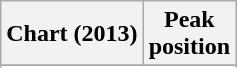<table class="wikitable sortable">
<tr>
<th>Chart (2013)</th>
<th>Peak<br>position</th>
</tr>
<tr>
</tr>
<tr>
</tr>
<tr>
</tr>
<tr>
</tr>
<tr>
</tr>
</table>
